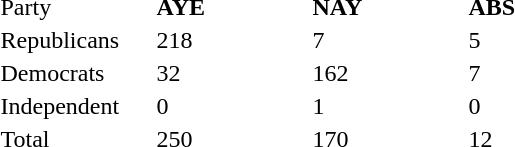<table style =>
<tr>
<td width=100>Party</td>
<td width=100><strong>AYE</strong></td>
<td width=100><strong>NAY</strong></td>
<td width=100><strong>ABS</strong></td>
</tr>
<tr>
<td>Republicans</td>
<td>218</td>
<td>7</td>
<td>5</td>
</tr>
<tr>
<td>Democrats</td>
<td>32</td>
<td>162</td>
<td>7</td>
</tr>
<tr>
<td>Independent</td>
<td>0</td>
<td>1</td>
<td>0</td>
</tr>
<tr>
<td>Total</td>
<td>250</td>
<td>170</td>
<td>12</td>
</tr>
</table>
